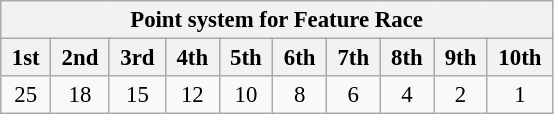<table class="wikitable" style="font-size:95%; text-align:center">
<tr>
<th colspan="10">Point system for Feature Race</th>
</tr>
<tr>
<th> 1st </th>
<th> 2nd </th>
<th> 3rd </th>
<th> 4th </th>
<th> 5th </th>
<th> 6th </th>
<th> 7th </th>
<th> 8th </th>
<th> 9th </th>
<th> 10th </th>
</tr>
<tr>
<td>25</td>
<td>18</td>
<td>15</td>
<td>12</td>
<td>10</td>
<td>8</td>
<td>6</td>
<td>4</td>
<td>2</td>
<td>1</td>
</tr>
</table>
